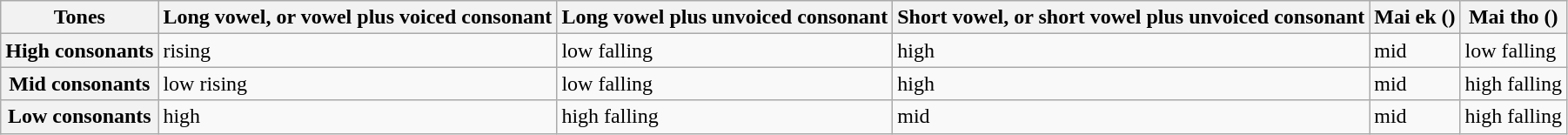<table class="wikitable">
<tr>
<th>Tones</th>
<th>Long vowel, or vowel plus voiced consonant</th>
<th>Long vowel plus unvoiced consonant</th>
<th>Short vowel, or short vowel plus unvoiced consonant</th>
<th>Mai ek ()</th>
<th>Mai tho ()</th>
</tr>
<tr>
<th>High consonants</th>
<td>rising</td>
<td>low falling</td>
<td>high</td>
<td>mid</td>
<td>low falling</td>
</tr>
<tr>
<th>Mid consonants</th>
<td>low rising</td>
<td>low falling</td>
<td>high</td>
<td>mid</td>
<td>high falling</td>
</tr>
<tr>
<th>Low consonants</th>
<td>high</td>
<td>high falling</td>
<td>mid</td>
<td>mid</td>
<td>high falling</td>
</tr>
</table>
